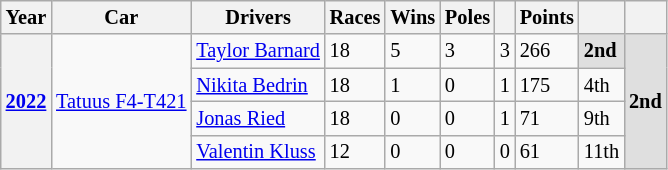<table class="wikitable" style="font-size:85%">
<tr>
<th>Year</th>
<th>Car</th>
<th>Drivers</th>
<th>Races</th>
<th>Wins</th>
<th>Poles</th>
<th></th>
<th>Points</th>
<th></th>
<th></th>
</tr>
<tr>
<th rowspan="4"><a href='#'>2022</a></th>
<td rowspan="4"><a href='#'>Tatuus F4-T421</a></td>
<td> <a href='#'>Taylor Barnard</a></td>
<td>18</td>
<td>5</td>
<td>3</td>
<td>3</td>
<td>266</td>
<td style="background:#DFDFDF;"><strong>2nd</strong></td>
<td rowspan="4" style="background:#DFDFDF;"><strong>2nd</strong></td>
</tr>
<tr>
<td> <a href='#'>Nikita Bedrin</a></td>
<td>18</td>
<td>1</td>
<td>0</td>
<td>1</td>
<td>175</td>
<td>4th</td>
</tr>
<tr>
<td> <a href='#'>Jonas Ried</a></td>
<td>18</td>
<td>0</td>
<td>0</td>
<td>1</td>
<td>71</td>
<td>9th</td>
</tr>
<tr>
<td> <a href='#'>Valentin Kluss</a></td>
<td>12</td>
<td>0</td>
<td>0</td>
<td>0</td>
<td>61</td>
<td>11th</td>
</tr>
</table>
